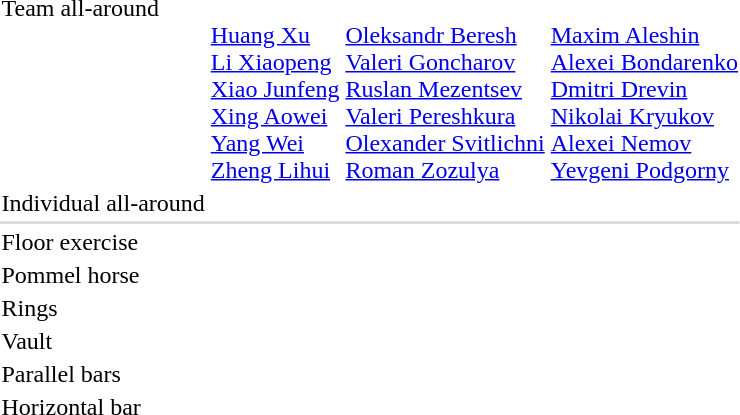<table>
<tr valign="top">
<td>Team all-around<br></td>
<td><br><a href='#'>Huang Xu</a><br><a href='#'>Li Xiaopeng</a><br><a href='#'>Xiao Junfeng</a><br><a href='#'>Xing Aowei</a><br><a href='#'>Yang Wei</a><br><a href='#'>Zheng Lihui</a></td>
<td><br><a href='#'>Oleksandr Beresh</a><br><a href='#'>Valeri Goncharov</a><br><a href='#'>Ruslan Mezentsev</a><br><a href='#'>Valeri Pereshkura</a><br><a href='#'>Olexander Svitlichni</a><br><a href='#'>Roman Zozulya</a></td>
<td><br><a href='#'>Maxim Aleshin</a><br><a href='#'>Alexei Bondarenko</a><br><a href='#'>Dmitri Drevin</a><br><a href='#'>Nikolai Kryukov</a><br><a href='#'>Alexei Nemov</a><br><a href='#'>Yevgeni Podgorny</a></td>
</tr>
<tr valign="top">
<td>Individual all-around<br></td>
<td></td>
<td></td>
<td></td>
</tr>
<tr bgcolor=#DDDDDD>
<td colspan=7></td>
</tr>
<tr valign="top">
<td>Floor exercise<br></td>
<td></td>
<td></td>
<td></td>
</tr>
<tr valign="top">
<td>Pommel horse<br></td>
<td></td>
<td></td>
<td></td>
</tr>
<tr valign="top">
<td>Rings<br></td>
<td></td>
<td></td>
<td></td>
</tr>
<tr valign="top">
<td>Vault<br></td>
<td></td>
<td></td>
<td></td>
</tr>
<tr valign="top">
<td>Parallel bars<br></td>
<td></td>
<td></td>
<td></td>
</tr>
<tr valign="top">
<td>Horizontal bar<br></td>
<td></td>
<td></td>
<td></td>
</tr>
</table>
